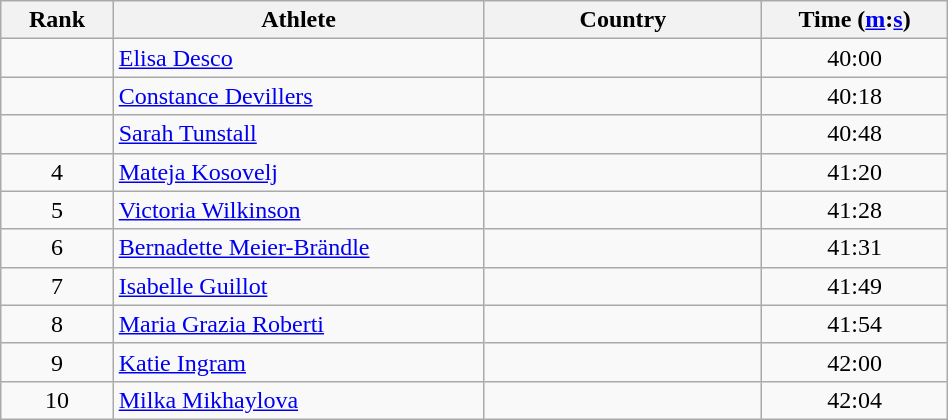<table class="wikitable" width=50%>
<tr>
<th width=5%>Rank</th>
<th width=20%>Athlete</th>
<th width=15%>Country</th>
<th width=10%>Time (<a href='#'>m</a>:<a href='#'>s</a>)</th>
</tr>
<tr align="center">
<td></td>
<td align="left"><a href='#'>Elisa Desco</a></td>
<td align="left"></td>
<td>40:00</td>
</tr>
<tr align="center">
<td></td>
<td align="left"><a href='#'>Constance Devillers</a></td>
<td align="left"></td>
<td>40:18</td>
</tr>
<tr align="center">
<td></td>
<td align="left"><a href='#'>Sarah Tunstall</a></td>
<td align="left"></td>
<td>40:48</td>
</tr>
<tr align="center">
<td>4</td>
<td align="left"><a href='#'>Mateja Kosovelj</a></td>
<td align="left"></td>
<td>41:20</td>
</tr>
<tr align="center">
<td>5</td>
<td align="left"><a href='#'>Victoria Wilkinson</a></td>
<td align="left"></td>
<td>41:28</td>
</tr>
<tr align="center">
<td>6</td>
<td align="left"><a href='#'>Bernadette Meier-Brändle</a></td>
<td align="left"></td>
<td>41:31</td>
</tr>
<tr align="center">
<td>7</td>
<td align="left"><a href='#'>Isabelle Guillot</a></td>
<td align="left"></td>
<td>41:49</td>
</tr>
<tr align="center">
<td>8</td>
<td align="left"><a href='#'>Maria Grazia Roberti</a></td>
<td align="left"></td>
<td>41:54</td>
</tr>
<tr align="center">
<td>9</td>
<td align="left"><a href='#'>Katie Ingram</a></td>
<td align="left"></td>
<td>42:00</td>
</tr>
<tr align="center">
<td>10</td>
<td align="left"><a href='#'>Milka Mikhaylova</a></td>
<td align="left"></td>
<td>42:04</td>
</tr>
</table>
